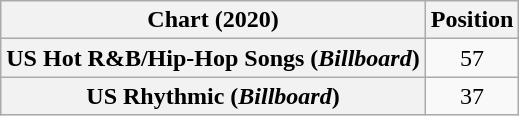<table class="wikitable sortable plainrowheaders" style="text-align:center">
<tr>
<th scope="col">Chart (2020)</th>
<th scope="col">Position</th>
</tr>
<tr>
<th scope="row">US Hot R&B/Hip-Hop Songs (<em>Billboard</em>)</th>
<td>57</td>
</tr>
<tr>
<th scope="row">US Rhythmic (<em>Billboard</em>)</th>
<td>37</td>
</tr>
</table>
